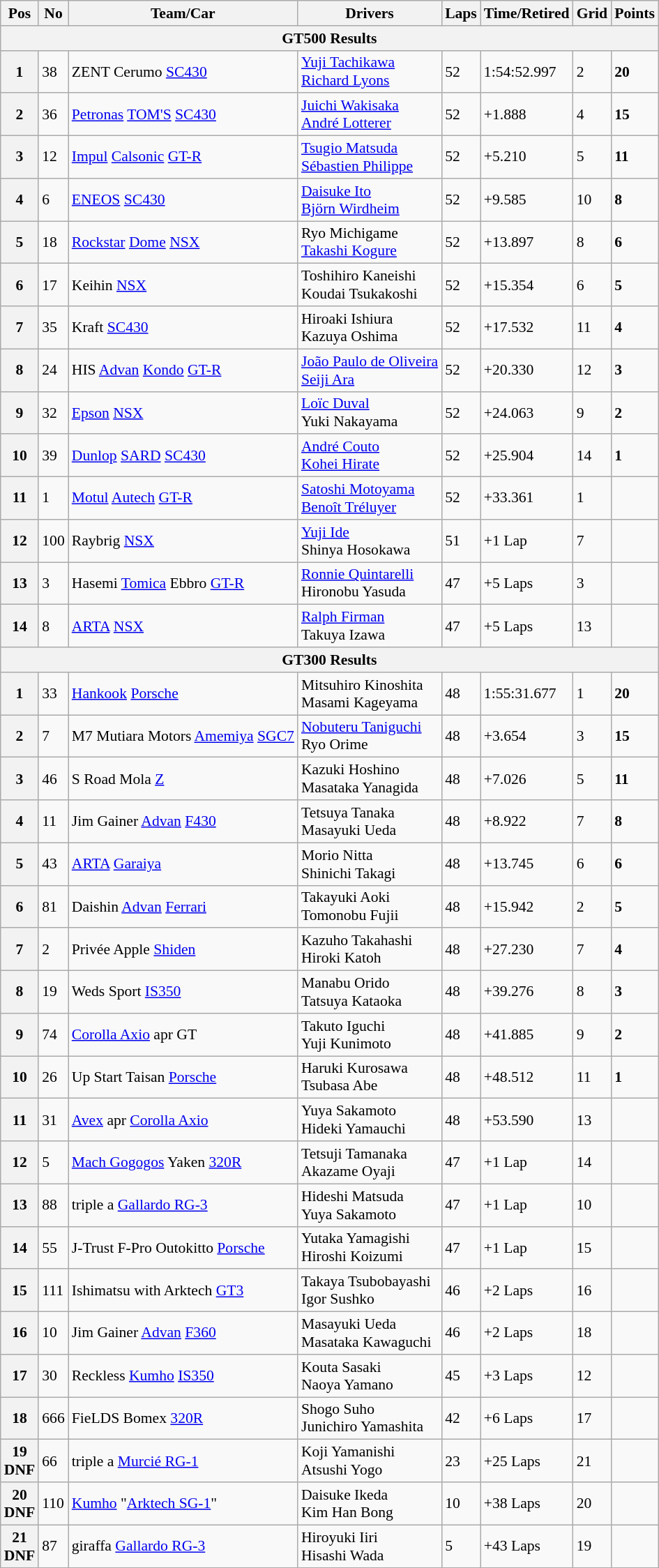<table class="wikitable" style="font-size:90%">
<tr>
<th>Pos</th>
<th>No</th>
<th>Team/Car</th>
<th>Drivers</th>
<th>Laps</th>
<th>Time/Retired</th>
<th>Grid</th>
<th>Points</th>
</tr>
<tr>
<th colspan=8><strong>GT500 Results</strong></th>
</tr>
<tr>
<th>1</th>
<td>38</td>
<td>ZENT Cerumo <a href='#'>SC430</a></td>
<td> <a href='#'>Yuji Tachikawa</a><br> <a href='#'>Richard Lyons</a></td>
<td>52</td>
<td>1:54:52.997</td>
<td>2</td>
<td><strong>20</strong></td>
</tr>
<tr>
<th>2</th>
<td>36</td>
<td><a href='#'>Petronas</a> <a href='#'>TOM'S</a> <a href='#'>SC430</a></td>
<td> <a href='#'>Juichi Wakisaka</a><br> <a href='#'>André Lotterer</a></td>
<td>52</td>
<td>+1.888</td>
<td>4</td>
<td><strong>15</strong></td>
</tr>
<tr>
<th>3</th>
<td>12</td>
<td><a href='#'>Impul</a> <a href='#'>Calsonic</a> <a href='#'>GT-R</a></td>
<td> <a href='#'>Tsugio Matsuda</a><br> <a href='#'>Sébastien Philippe</a></td>
<td>52</td>
<td>+5.210</td>
<td>5</td>
<td><strong>11</strong></td>
</tr>
<tr>
<th>4</th>
<td>6</td>
<td><a href='#'>ENEOS</a> <a href='#'>SC430</a></td>
<td> <a href='#'>Daisuke Ito</a><br> <a href='#'>Björn Wirdheim</a></td>
<td>52</td>
<td>+9.585</td>
<td>10</td>
<td><strong>8</strong></td>
</tr>
<tr>
<th>5</th>
<td>18</td>
<td><a href='#'>Rockstar</a> <a href='#'>Dome</a> <a href='#'>NSX</a></td>
<td> Ryo Michigame<br> <a href='#'>Takashi Kogure</a></td>
<td>52</td>
<td>+13.897</td>
<td>8</td>
<td><strong>6</strong></td>
</tr>
<tr>
<th>6</th>
<td>17</td>
<td>Keihin <a href='#'>NSX</a></td>
<td> Toshihiro Kaneishi<br> Koudai Tsukakoshi</td>
<td>52</td>
<td>+15.354</td>
<td>6</td>
<td><strong>5</strong></td>
</tr>
<tr>
<th>7</th>
<td>35</td>
<td>Kraft <a href='#'>SC430</a></td>
<td> Hiroaki Ishiura<br> Kazuya Oshima</td>
<td>52</td>
<td>+17.532</td>
<td>11</td>
<td><strong>4</strong></td>
</tr>
<tr>
<th>8</th>
<td>24</td>
<td>HIS <a href='#'>Advan</a> <a href='#'>Kondo</a> <a href='#'>GT-R</a></td>
<td> <a href='#'>João Paulo de Oliveira</a><br> <a href='#'>Seiji Ara</a></td>
<td>52</td>
<td>+20.330</td>
<td>12</td>
<td><strong>3</strong></td>
</tr>
<tr>
<th>9</th>
<td>32</td>
<td><a href='#'>Epson</a> <a href='#'>NSX</a></td>
<td> <a href='#'>Loïc Duval</a><br> Yuki Nakayama</td>
<td>52</td>
<td>+24.063</td>
<td>9</td>
<td><strong>2</strong></td>
</tr>
<tr>
<th>10</th>
<td>39</td>
<td><a href='#'>Dunlop</a> <a href='#'>SARD</a> <a href='#'>SC430</a></td>
<td> <a href='#'>André Couto</a><br> <a href='#'>Kohei Hirate</a></td>
<td>52</td>
<td>+25.904</td>
<td>14</td>
<td><strong>1</strong></td>
</tr>
<tr>
<th>11</th>
<td>1</td>
<td><a href='#'>Motul</a> <a href='#'>Autech</a> <a href='#'>GT-R</a></td>
<td> <a href='#'>Satoshi Motoyama</a><br> <a href='#'>Benoît Tréluyer</a></td>
<td>52</td>
<td>+33.361</td>
<td>1</td>
<td></td>
</tr>
<tr>
<th>12</th>
<td>100</td>
<td>Raybrig <a href='#'>NSX</a></td>
<td> <a href='#'>Yuji Ide</a><br> Shinya Hosokawa</td>
<td>51</td>
<td>+1 Lap</td>
<td>7</td>
<td></td>
</tr>
<tr>
<th>13</th>
<td>3</td>
<td>Hasemi <a href='#'>Tomica</a> Ebbro <a href='#'>GT-R</a></td>
<td> <a href='#'>Ronnie Quintarelli</a><br> Hironobu Yasuda</td>
<td>47</td>
<td>+5 Laps</td>
<td>3</td>
<td></td>
</tr>
<tr>
<th>14</th>
<td>8</td>
<td><a href='#'>ARTA</a> <a href='#'>NSX</a></td>
<td> <a href='#'>Ralph Firman</a><br> Takuya Izawa</td>
<td>47</td>
<td>+5 Laps</td>
<td>13</td>
<td></td>
</tr>
<tr>
<th colspan=8><strong>GT300 Results</strong></th>
</tr>
<tr>
<th>1</th>
<td>33</td>
<td><a href='#'>Hankook</a> <a href='#'>Porsche</a></td>
<td> Mitsuhiro Kinoshita<br> Masami Kageyama</td>
<td>48</td>
<td>1:55:31.677</td>
<td>1</td>
<td><strong>20</strong></td>
</tr>
<tr>
<th>2</th>
<td>7</td>
<td>M7 Mutiara Motors <a href='#'>Amemiya</a> <a href='#'>SGC7</a></td>
<td> <a href='#'>Nobuteru Taniguchi</a><br> Ryo Orime</td>
<td>48</td>
<td>+3.654</td>
<td>3</td>
<td><strong>15</strong></td>
</tr>
<tr>
<th>3</th>
<td>46</td>
<td>S Road Mola <a href='#'>Z</a></td>
<td> Kazuki Hoshino<br> Masataka Yanagida</td>
<td>48</td>
<td>+7.026</td>
<td>5</td>
<td><strong>11</strong></td>
</tr>
<tr>
<th>4</th>
<td>11</td>
<td>Jim Gainer <a href='#'>Advan</a> <a href='#'>F430</a></td>
<td> Tetsuya Tanaka<br> Masayuki Ueda</td>
<td>48</td>
<td>+8.922</td>
<td>7</td>
<td><strong>8</strong></td>
</tr>
<tr>
<th>5</th>
<td>43</td>
<td><a href='#'>ARTA</a> <a href='#'>Garaiya</a></td>
<td> Morio Nitta<br> Shinichi Takagi</td>
<td>48</td>
<td>+13.745</td>
<td>6</td>
<td><strong>6</strong></td>
</tr>
<tr>
<th>6</th>
<td>81</td>
<td>Daishin <a href='#'>Advan</a> <a href='#'>Ferrari</a></td>
<td> Takayuki Aoki<br> Tomonobu Fujii</td>
<td>48</td>
<td>+15.942</td>
<td>2</td>
<td><strong>5</strong></td>
</tr>
<tr>
<th>7</th>
<td>2</td>
<td>Privée Apple <a href='#'>Shiden</a></td>
<td> Kazuho Takahashi<br> Hiroki Katoh</td>
<td>48</td>
<td>+27.230</td>
<td>7</td>
<td><strong>4</strong></td>
</tr>
<tr>
<th>8</th>
<td>19</td>
<td>Weds Sport <a href='#'>IS350</a></td>
<td> Manabu Orido<br> Tatsuya Kataoka</td>
<td>48</td>
<td>+39.276</td>
<td>8</td>
<td><strong>3</strong></td>
</tr>
<tr>
<th>9</th>
<td>74</td>
<td><a href='#'>Corolla Axio</a> apr GT</td>
<td> Takuto Iguchi<br> Yuji Kunimoto</td>
<td>48</td>
<td>+41.885</td>
<td>9</td>
<td><strong>2</strong></td>
</tr>
<tr>
<th>10</th>
<td>26</td>
<td>Up Start Taisan <a href='#'>Porsche</a></td>
<td> Haruki Kurosawa<br> Tsubasa Abe</td>
<td>48</td>
<td>+48.512</td>
<td>11</td>
<td><strong>1</strong></td>
</tr>
<tr>
<th>11</th>
<td>31</td>
<td><a href='#'>Avex</a> apr <a href='#'>Corolla Axio</a></td>
<td> Yuya Sakamoto<br> Hideki Yamauchi</td>
<td>48</td>
<td>+53.590</td>
<td>13</td>
<td></td>
</tr>
<tr>
<th>12</th>
<td>5</td>
<td><a href='#'>Mach Gogogos</a> Yaken <a href='#'>320R</a></td>
<td> Tetsuji Tamanaka<br> Akazame Oyaji</td>
<td>47</td>
<td>+1 Lap</td>
<td>14</td>
<td></td>
</tr>
<tr>
<th>13</th>
<td>88</td>
<td>triple a <a href='#'>Gallardo RG-3</a></td>
<td> Hideshi Matsuda<br> Yuya Sakamoto</td>
<td>47</td>
<td>+1 Lap</td>
<td>10</td>
<td></td>
</tr>
<tr>
<th>14</th>
<td>55</td>
<td>J-Trust F-Pro Outokitto <a href='#'>Porsche</a></td>
<td> Yutaka Yamagishi<br> Hiroshi Koizumi</td>
<td>47</td>
<td>+1 Lap</td>
<td>15</td>
<td></td>
</tr>
<tr>
<th>15</th>
<td>111</td>
<td>Ishimatsu with Arktech <a href='#'>GT3</a></td>
<td> Takaya Tsubobayashi<br> Igor Sushko</td>
<td>46</td>
<td>+2 Laps</td>
<td>16</td>
<td></td>
</tr>
<tr>
<th>16</th>
<td>10</td>
<td>Jim Gainer <a href='#'>Advan</a> <a href='#'>F360</a></td>
<td> Masayuki Ueda<br> Masataka Kawaguchi</td>
<td>46</td>
<td>+2 Laps</td>
<td>18</td>
<td></td>
</tr>
<tr>
<th>17</th>
<td>30</td>
<td>Reckless <a href='#'>Kumho</a> <a href='#'>IS350</a></td>
<td> Kouta Sasaki<br> Naoya Yamano</td>
<td>45</td>
<td>+3 Laps</td>
<td>12</td>
<td></td>
</tr>
<tr>
<th>18</th>
<td>666</td>
<td>FieLDS Bomex <a href='#'>320R</a></td>
<td> Shogo Suho<br> Junichiro Yamashita</td>
<td>42</td>
<td>+6 Laps</td>
<td>17</td>
<td></td>
</tr>
<tr>
<th>19<br>DNF</th>
<td>66</td>
<td>triple a <a href='#'>Murcié RG-1</a></td>
<td> Koji Yamanishi<br> Atsushi Yogo</td>
<td>23</td>
<td>+25 Laps</td>
<td>21</td>
<td></td>
</tr>
<tr>
<th>20<br>DNF</th>
<td>110</td>
<td><a href='#'>Kumho</a> "<a href='#'>Arktech SG-1</a>"</td>
<td> Daisuke Ikeda<br> Kim Han Bong</td>
<td>10</td>
<td>+38 Laps</td>
<td>20</td>
<td></td>
</tr>
<tr>
<th>21<br>DNF</th>
<td>87</td>
<td>giraffa <a href='#'>Gallardo RG-3</a></td>
<td> Hiroyuki Iiri<br> Hisashi Wada</td>
<td>5</td>
<td>+43 Laps</td>
<td>19</td>
<td></td>
</tr>
</table>
